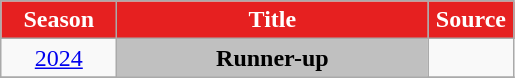<table class="wikitable">
<tr>
<th width=70px style="background:#E62020; color:white">Season</th>
<th width=200px style="background:#E62020; color:white">Title</th>
<th width=50px style="background:#E62020; color:white">Source</th>
</tr>
<tr align=center>
<td><a href='#'>2024</a></td>
<td style="background:silver;"><strong>Runner-up</strong></td>
<td></td>
</tr>
<tr>
</tr>
</table>
